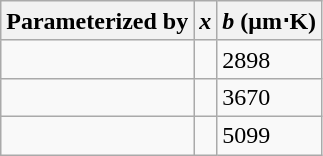<table class="wikitable">
<tr>
<th>Parameterized by</th>
<th><em>x</em></th>
<th><em>b</em> (μm⋅K)</th>
</tr>
<tr>
<td></td>
<td></td>
<td>2898</td>
</tr>
<tr>
<td></td>
<td></td>
<td>3670</td>
</tr>
<tr>
<td></td>
<td></td>
<td>5099</td>
</tr>
</table>
